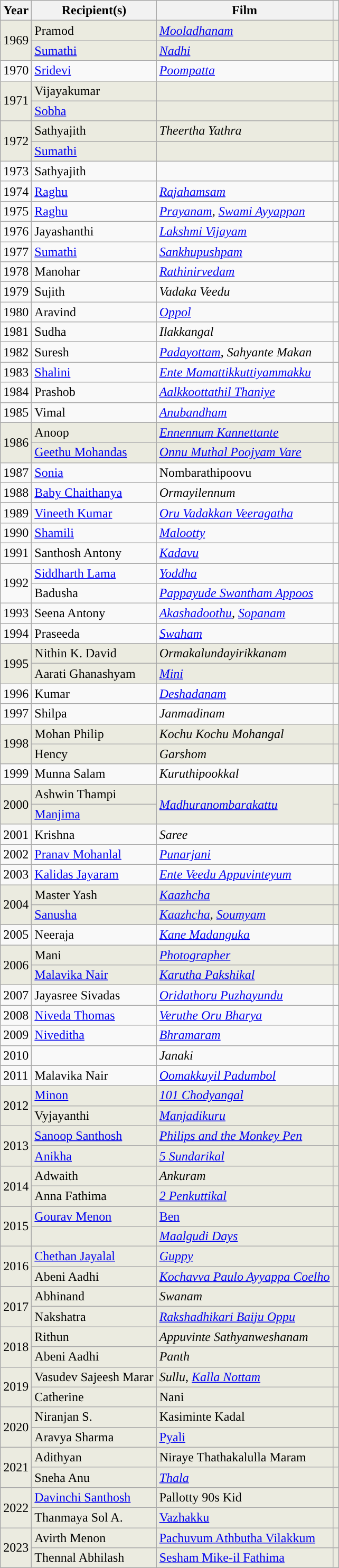<table class="wikitable sortable plainrowheaders">
<tr>
<th scope="col">Year</th>
<th scope="col">Recipient(s)</th>
<th scope="col">Film</th>
<th scope="col" class="unsortable"></th>
</tr>
<tr style="background-color:#EBEBE0">
<td rowspan="2">1969</td>
<td>Pramod</td>
<td><em><a href='#'>Mooladhanam</a></em></td>
<td></td>
</tr>
<tr style="background-color:#EBEBE0">
<td><a href='#'>Sumathi</a></td>
<td><em><a href='#'>Nadhi</a></em></td>
<td></td>
</tr>
<tr>
<td>1970</td>
<td><a href='#'>Sridevi</a></td>
<td><em><a href='#'>Poompatta</a></em></td>
<td></td>
</tr>
<tr style="background-color:#EBEBE0">
<td rowspan="2">1971</td>
<td>Vijayakumar</td>
<td></td>
<td></td>
</tr>
<tr style="background-color:#EBEBE0">
<td><a href='#'>Sobha</a></td>
<td></td>
<td></td>
</tr>
<tr style="background-color:#EBEBE0">
<td rowspan="2">1972</td>
<td>Sathyajith</td>
<td><em>Theertha Yathra</em></td>
<td></td>
</tr>
<tr style="background-color:#EBEBE0">
<td><a href='#'>Sumathi</a></td>
<td></td>
<td></td>
</tr>
<tr>
<td>1973</td>
<td>Sathyajith</td>
<td></td>
<td></td>
</tr>
<tr>
<td>1974</td>
<td><a href='#'>Raghu</a></td>
<td><em><a href='#'>Rajahamsam</a></em></td>
<td></td>
</tr>
<tr>
<td>1975</td>
<td><a href='#'>Raghu</a></td>
<td><em><a href='#'>Prayanam</a></em>, <em><a href='#'>Swami Ayyappan</a></em></td>
<td></td>
</tr>
<tr>
<td>1976</td>
<td>Jayashanthi</td>
<td><em><a href='#'>Lakshmi Vijayam</a></em></td>
<td></td>
</tr>
<tr>
<td>1977</td>
<td><a href='#'>Sumathi</a></td>
<td><em><a href='#'>Sankhupushpam</a></em></td>
<td></td>
</tr>
<tr>
<td>1978</td>
<td>Manohar</td>
<td><em><a href='#'>Rathinirvedam</a></em></td>
<td></td>
</tr>
<tr>
<td>1979</td>
<td>Sujith</td>
<td><em>Vadaka Veedu</em></td>
<td></td>
</tr>
<tr>
<td>1980</td>
<td>Aravind</td>
<td><em><a href='#'>Oppol</a></em></td>
<td></td>
</tr>
<tr>
<td>1981</td>
<td>Sudha</td>
<td><em>Ilakkangal</em></td>
<td></td>
</tr>
<tr>
<td>1982</td>
<td>Suresh</td>
<td><em><a href='#'>Padayottam</a></em>, <em>Sahyante Makan</em></td>
<td></td>
</tr>
<tr>
<td>1983</td>
<td><a href='#'>Shalini</a></td>
<td><em><a href='#'>Ente Mamattikkuttiyammakku</a></em></td>
<td></td>
</tr>
<tr>
<td>1984</td>
<td>Prashob</td>
<td><em><a href='#'>Aalkkoottathil Thaniye</a></em></td>
<td></td>
</tr>
<tr>
<td>1985</td>
<td>Vimal</td>
<td><em><a href='#'>Anubandham</a></em></td>
<td></td>
</tr>
<tr style="background-color:#EBEBE0">
<td rowspan="2">1986</td>
<td>Anoop</td>
<td><em><a href='#'>Ennennum Kannettante</a></em></td>
<td></td>
</tr>
<tr style="background-color:#EBEBE0">
<td><a href='#'>Geethu Mohandas</a></td>
<td><em><a href='#'>Onnu Muthal Poojyam Vare</a></em></td>
<td></td>
</tr>
<tr>
<td>1987</td>
<td><a href='#'>Sonia</a></td>
<td>Nombarathipoovu</td>
<td></td>
</tr>
<tr>
<td>1988</td>
<td><a href='#'>Baby Chaithanya</a></td>
<td><em>Ormayilennum</em></td>
<td></td>
</tr>
<tr>
<td>1989</td>
<td><a href='#'>Vineeth Kumar</a></td>
<td><em><a href='#'>Oru Vadakkan Veeragatha</a></em></td>
<td></td>
</tr>
<tr>
<td>1990</td>
<td><a href='#'>Shamili</a></td>
<td><em><a href='#'>Malootty</a></em></td>
<td></td>
</tr>
<tr>
<td>1991</td>
<td>Santhosh Antony</td>
<td><em><a href='#'>Kadavu</a></em></td>
<td></td>
</tr>
<tr>
<td rowspan="2">1992</td>
<td><a href='#'>Siddharth Lama</a></td>
<td><em><a href='#'>Yoddha</a></em></td>
<td></td>
</tr>
<tr>
<td>Badusha</td>
<td><em><a href='#'>Pappayude Swantham Appoos</a></em></td>
<td></td>
</tr>
<tr>
<td>1993</td>
<td>Seena Antony</td>
<td><em><a href='#'>Akashadoothu</a>, <a href='#'>Sopanam</a></em></td>
<td></td>
</tr>
<tr>
<td>1994</td>
<td>Praseeda</td>
<td><em><a href='#'>Swaham</a></em></td>
<td></td>
</tr>
<tr style="background-color:#EBEBE0">
<td rowspan="2">1995</td>
<td>Nithin K. David</td>
<td><em>Ormakalundayirikkanam</em></td>
<td></td>
</tr>
<tr style="background-color:#EBEBE0">
<td>Aarati Ghanashyam</td>
<td><em><a href='#'>Mini</a></em></td>
<td></td>
</tr>
<tr>
<td>1996</td>
<td>Kumar</td>
<td><em><a href='#'>Deshadanam</a></em></td>
<td></td>
</tr>
<tr>
<td>1997</td>
<td>Shilpa</td>
<td><em>Janmadinam</em></td>
<td></td>
</tr>
<tr style="background-color:#EBEBE0">
<td rowspan="2">1998</td>
<td>Mohan Philip</td>
<td><em>Kochu Kochu Mohangal</em></td>
<td></td>
</tr>
<tr style="background-color:#EBEBE0">
<td>Hency</td>
<td><em>Garshom</em></td>
<td></td>
</tr>
<tr>
<td>1999</td>
<td>Munna Salam</td>
<td><em>Kuruthipookkal</em></td>
<td></td>
</tr>
<tr style="background-color:#EBEBE0">
<td rowspan="2">2000</td>
<td>Ashwin Thampi</td>
<td rowspan="2"><em><a href='#'>Madhuranombarakattu</a></em></td>
<td></td>
</tr>
<tr style="background-color:#EBEBE0">
<td><a href='#'>Manjima</a></td>
<td></td>
</tr>
<tr>
<td>2001</td>
<td>Krishna</td>
<td><em>Saree</em></td>
<td></td>
</tr>
<tr>
<td>2002</td>
<td><a href='#'>Pranav Mohanlal</a></td>
<td><em><a href='#'>Punarjani</a></em></td>
<td></td>
</tr>
<tr>
<td>2003</td>
<td><a href='#'>Kalidas Jayaram</a></td>
<td><em><a href='#'>Ente Veedu Appuvinteyum</a></em></td>
<td></td>
</tr>
<tr style="background-color:#EBEBE0">
<td rowspan="2">2004</td>
<td>Master Yash</td>
<td><em><a href='#'>Kaazhcha</a></em></td>
<td></td>
</tr>
<tr style="background-color:#EBEBE0">
<td><a href='#'>Sanusha</a></td>
<td><em><a href='#'>Kaazhcha</a></em>, <em><a href='#'>Soumyam</a></em></td>
<td></td>
</tr>
<tr>
<td>2005</td>
<td>Neeraja</td>
<td><em><a href='#'>Kane Madanguka</a></em></td>
<td></td>
</tr>
<tr style="background-color:#EBEBE0">
<td rowspan="2">2006</td>
<td>Mani</td>
<td><em><a href='#'>Photographer</a></em></td>
<td></td>
</tr>
<tr style="background-color:#EBEBE0">
<td><a href='#'>Malavika Nair</a></td>
<td><em><a href='#'>Karutha Pakshikal</a></em></td>
<td></td>
</tr>
<tr>
<td>2007</td>
<td>Jayasree Sivadas</td>
<td><em><a href='#'>Oridathoru Puzhayundu</a></em></td>
<td></td>
</tr>
<tr>
<td>2008</td>
<td><a href='#'>Niveda Thomas</a></td>
<td><em><a href='#'>Veruthe Oru Bharya</a></em></td>
<td></td>
</tr>
<tr>
<td>2009</td>
<td><a href='#'>Niveditha</a></td>
<td><em><a href='#'>Bhramaram</a></em></td>
<td></td>
</tr>
<tr>
<td>2010</td>
<td></td>
<td><em>Janaki</em></td>
<td></td>
</tr>
<tr>
<td>2011</td>
<td>Malavika Nair</td>
<td><em><a href='#'>Oomakkuyil Padumbol</a></em></td>
<td></td>
</tr>
<tr style="background-color:#EBEBE0">
<td rowspan="2">2012</td>
<td><a href='#'>Minon</a></td>
<td><em><a href='#'>101 Chodyangal</a></em></td>
<td></td>
</tr>
<tr style="background-color:#EBEBE0">
<td>Vyjayanthi</td>
<td><em><a href='#'>Manjadikuru</a></em></td>
<td></td>
</tr>
<tr style="background-color:#EBEBE0">
<td rowspan="2">2013</td>
<td><a href='#'>Sanoop Santhosh</a></td>
<td><em><a href='#'>Philips and the Monkey Pen</a></em></td>
<td></td>
</tr>
<tr style="background-color:#EBEBE0">
<td><a href='#'>Anikha</a></td>
<td><em><a href='#'>5 Sundarikal</a></em></td>
<td></td>
</tr>
<tr style="background-color:#EBEBE0">
<td rowspan="2">2014</td>
<td>Adwaith</td>
<td><em>Ankuram</em></td>
<td></td>
</tr>
<tr style="background-color:#EBEBE0">
<td>Anna Fathima</td>
<td><em><a href='#'>2 Penkuttikal</a></em></td>
<td></td>
</tr>
<tr style="background-color:#EBEBE0">
<td rowspan="2">2015</td>
<td><a href='#'>Gourav Menon</a></td>
<td><em><a href='#'></em>Ben<em></a></em></td>
<td></td>
</tr>
<tr style="background-color:#EBEBE0">
<td></td>
<td><em><a href='#'>Maalgudi Days</a></em></td>
<td></td>
</tr>
<tr style="background-color:#EBEBE0">
<td rowspan="2">2016</td>
<td><a href='#'>Chethan Jayalal</a></td>
<td><em><a href='#'>Guppy</a></em></td>
<td></td>
</tr>
<tr style="background-color:#EBEBE0">
<td>Abeni Aadhi</td>
<td><em><a href='#'>Kochavva Paulo Ayyappa Coelho</a></em></td>
<td></td>
</tr>
<tr style="background-color:#EBEBE0">
<td rowspan="2">2017</td>
<td>Abhinand</td>
<td><em>Swanam</em></td>
<td></td>
</tr>
<tr style="background-color:#EBEBE0">
<td>Nakshatra</td>
<td><em><a href='#'>Rakshadhikari Baiju Oppu</a></em></td>
<td></td>
</tr>
<tr style="background-color:#EBEBE0">
<td rowspan="2">2018</td>
<td>Rithun</td>
<td><em>Appuvinte Sathyanweshanam</em></td>
<td></td>
</tr>
<tr style="background-color:#EBEBE0">
<td>Abeni Aadhi</td>
<td><em>Panth</em></td>
<td></td>
</tr>
<tr style="background-color:#EBEBE0">
<td rowspan="2">2019</td>
<td>Vasudev Sajeesh Marar</td>
<td><em>Sullu</em>, <em><a href='#'>Kalla Nottam</a></em></td>
<td></td>
</tr>
<tr style="background-color:#EBEBE0">
<td>Catherine</td>
<td>Nani</td>
<td></td>
</tr>
<tr style="background-color:#EBEBE0">
<td rowspan=2>2020</td>
<td>Niranjan S.</td>
<td>Kasiminte Kadal</td>
<td></td>
</tr>
<tr style="background-color:#EBEBE0">
<td>Aravya Sharma</td>
<td><a href='#'>Pyali</a></td>
<td></td>
</tr>
<tr style="background-color:#EBEBE0">
<td rowspan=2>2021</td>
<td>Adithyan</td>
<td>Niraye Thathakalulla Maram</td>
<td></td>
</tr>
<tr style="background-color:#EBEBE0">
<td>Sneha Anu</td>
<td><em><a href='#'>Thala</a></em></td>
<td></td>
</tr>
<tr style="background-color:#EBEBE0">
<td rowspan=2>2022</td>
<td><a href='#'>Davinchi Santhosh</a></td>
<td>Pallotty 90s Kid</td>
<td></td>
</tr>
<tr style="background-color:#EBEBE0">
<td>Thanmaya Sol A.</td>
<td><a href='#'>Vazhakku</a></td>
<td></td>
</tr>
<tr style="background-color:#EBEBE0">
<td rowspan=2>2023</td>
<td>Avirth Menon</td>
<td><a href='#'>Pachuvum Athbutha Vilakkum</a></td>
<td></td>
</tr>
<tr style="background-color:#EBEBE0">
<td>Thennal Abhilash</td>
<td><a href='#'>Sesham Mike-il Fathima</a></td>
<td></td>
</tr>
</table>
